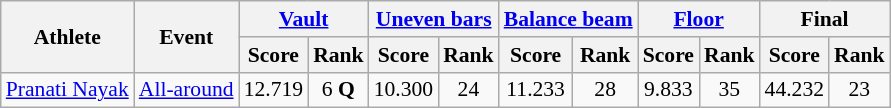<table class="wikitable" style="text-align:center; font-size:90%">
<tr>
<th rowspan="2">Athlete</th>
<th rowspan="2">Event</th>
<th colspan="2"><a href='#'>Vault</a></th>
<th colspan="2"><a href='#'>Uneven bars</a></th>
<th colspan="2"><a href='#'>Balance beam</a></th>
<th colspan="2"><a href='#'>Floor</a></th>
<th colspan="2">Final</th>
</tr>
<tr>
<th>Score</th>
<th>Rank</th>
<th>Score</th>
<th>Rank</th>
<th>Score</th>
<th>Rank</th>
<th>Score</th>
<th>Rank</th>
<th>Score</th>
<th>Rank</th>
</tr>
<tr>
<td style="text-align:left"><a href='#'>Pranati Nayak</a></td>
<td><a href='#'>All-around</a></td>
<td>12.719</td>
<td>6 <strong>Q</strong></td>
<td>10.300</td>
<td>24</td>
<td>11.233</td>
<td>28</td>
<td>9.833</td>
<td>35</td>
<td>44.232</td>
<td>23</td>
</tr>
</table>
